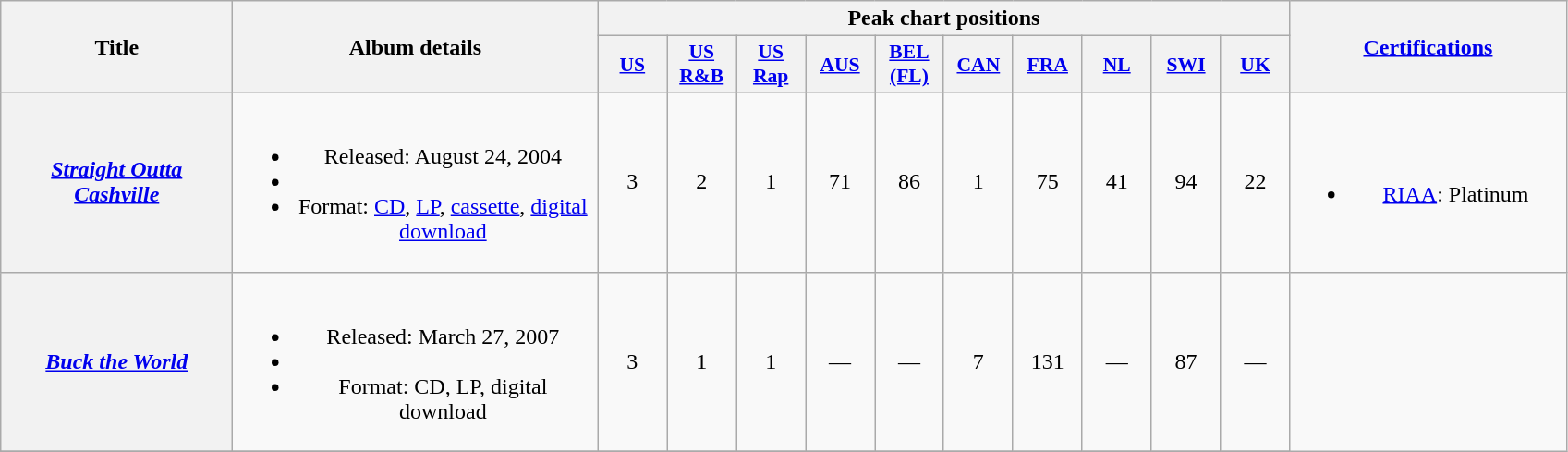<table class="wikitable plainrowheaders" style="text-align:center;" border="1">
<tr>
<th scope="col" rowspan="2" style="width:10em;">Title</th>
<th scope="col" rowspan="2" style="width:16em;">Album details</th>
<th scope="col" colspan="10">Peak chart positions</th>
<th scope="col" rowspan="2" style="width:12em;"><a href='#'>Certifications</a></th>
</tr>
<tr>
<th style="width:3em; font-size:90%"><a href='#'>US</a><br></th>
<th style="width:3em; font-size:90%"><a href='#'>US<br>R&B</a><br></th>
<th style="width:3em; font-size:90%"><a href='#'>US<br>Rap</a><br></th>
<th style="width:3em; font-size:90%"><a href='#'>AUS</a><br></th>
<th style="width:3em; font-size:90%"><a href='#'>BEL<br>(FL)</a><br></th>
<th style="width:3em; font-size:90%"><a href='#'>CAN</a><br></th>
<th style="width:3em; font-size:90%"><a href='#'>FRA</a><br></th>
<th style="width:3em; font-size:90%"><a href='#'>NL</a><br></th>
<th style="width:3em; font-size:90%"><a href='#'>SWI</a><br></th>
<th style="width:3em; font-size:90%"><a href='#'>UK</a><br></th>
</tr>
<tr>
<th scope="row"><em><a href='#'>Straight Outta Cashville</a></em></th>
<td><br><ul><li>Released: August 24, 2004</li><li></li><li>Format: <a href='#'>CD</a>, <a href='#'>LP</a>, <a href='#'>cassette</a>, <a href='#'>digital download</a></li></ul></td>
<td>3</td>
<td>2</td>
<td>1</td>
<td>71</td>
<td>86</td>
<td>1</td>
<td>75</td>
<td>41</td>
<td>94</td>
<td>22</td>
<td><br><ul><li><a href='#'>RIAA</a>: Platinum</li></ul></td>
</tr>
<tr>
<th scope="row"><em><a href='#'>Buck the World</a></em></th>
<td><br><ul><li>Released: March 27, 2007</li><li></li><li>Format: CD, LP, digital download</li></ul></td>
<td>3</td>
<td>1</td>
<td>1</td>
<td>—</td>
<td>—</td>
<td>7</td>
<td>131</td>
<td>—</td>
<td>87</td>
<td>—</td>
</tr>
<tr>
</tr>
</table>
